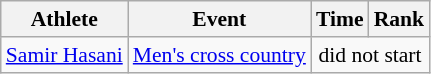<table class="wikitable" style="font-size:90%">
<tr>
<th>Athlete</th>
<th>Event</th>
<th>Time</th>
<th>Rank</th>
</tr>
<tr align=center>
<td align=left><a href='#'>Samir Hasani</a></td>
<td align=left><a href='#'>Men's cross country</a></td>
<td colspan=2>did not start</td>
</tr>
</table>
